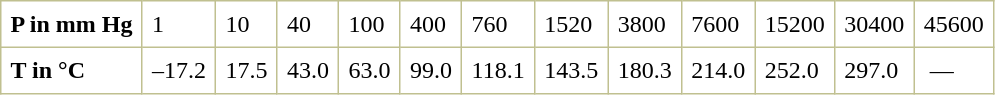<table border="1" cellspacing="0" cellpadding="6" style="margin: 0 0 0 0.5em; background: white; border-collapse: collapse; border-color: #C0C090;">
<tr>
<td><strong>P in mm Hg</strong></td>
<td>1</td>
<td>10</td>
<td>40</td>
<td>100</td>
<td>400</td>
<td>760</td>
<td>1520</td>
<td>3800</td>
<td>7600</td>
<td>15200</td>
<td>30400</td>
<td>45600</td>
</tr>
<tr>
<td><strong>T in °C</strong></td>
<td>–17.2</td>
<td>17.5</td>
<td>43.0</td>
<td>63.0</td>
<td>99.0</td>
<td>118.1</td>
<td>143.5</td>
<td>180.3</td>
<td>214.0</td>
<td>252.0</td>
<td>297.0</td>
<td> —</td>
</tr>
</table>
